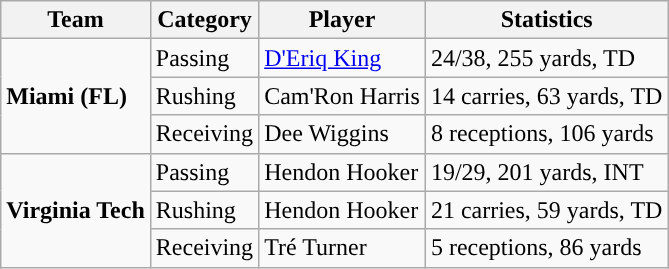<table class="wikitable" style="float: left;">
<tr>
<th>Team</th>
<th>Category</th>
<th>Player</th>
<th>Statistics</th>
</tr>
<tr>
<td rowspan=3><strong>Miami (FL)</strong></td>
<td>Passing</td>
<td><a href='#'>D'Eriq King</a></td>
<td>24/38, 255 yards, TD</td>
</tr>
<tr>
<td>Rushing</td>
<td>Cam'Ron Harris</td>
<td>14 carries, 63 yards, TD</td>
</tr>
<tr>
<td>Receiving</td>
<td>Dee Wiggins</td>
<td>8 receptions, 106 yards</td>
</tr>
<tr>
<td rowspan=3><strong>Virginia Tech</strong></td>
<td>Passing</td>
<td>Hendon Hooker</td>
<td>19/29, 201 yards, INT</td>
</tr>
<tr>
<td>Rushing</td>
<td>Hendon Hooker</td>
<td>21 carries, 59 yards, TD</td>
</tr>
<tr>
<td>Receiving</td>
<td>Tré Turner</td>
<td>5 receptions, 86 yards</td>
</tr>
</table>
